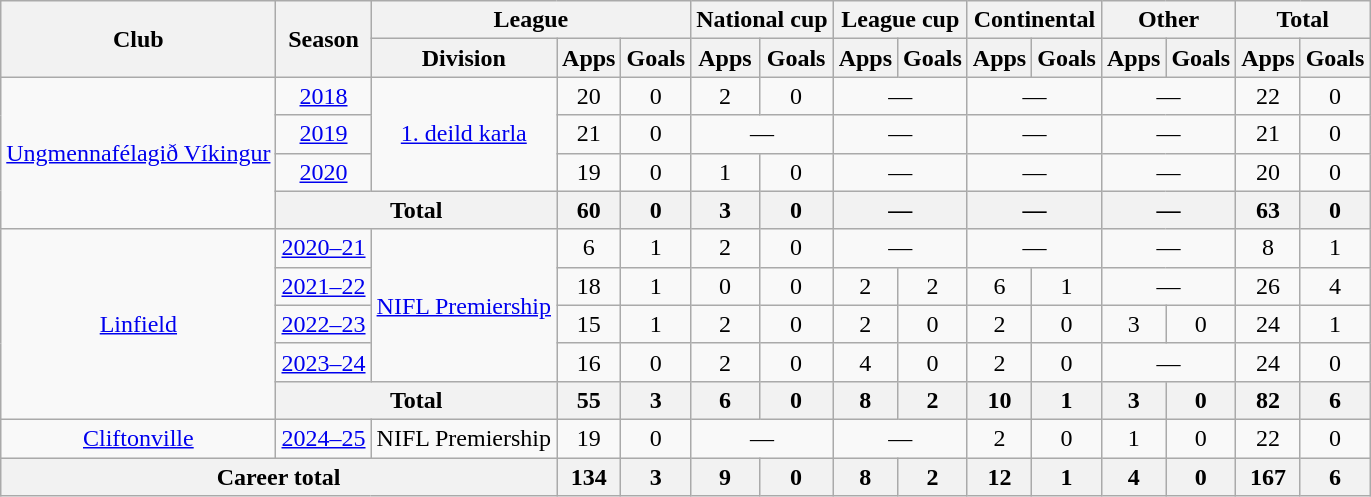<table class="wikitable" style="text-align:center">
<tr>
<th rowspan="2">Club</th>
<th rowspan="2">Season</th>
<th colspan="3">League</th>
<th colspan="2">National cup</th>
<th colspan="2">League cup</th>
<th colspan="2">Continental</th>
<th colspan="2">Other</th>
<th colspan="2">Total</th>
</tr>
<tr>
<th>Division</th>
<th>Apps</th>
<th>Goals</th>
<th>Apps</th>
<th>Goals</th>
<th>Apps</th>
<th>Goals</th>
<th>Apps</th>
<th>Goals</th>
<th>Apps</th>
<th>Goals</th>
<th>Apps</th>
<th>Goals</th>
</tr>
<tr>
<td rowspan="4"><a href='#'>Ungmennafélagið Víkingur</a></td>
<td><a href='#'>2018</a></td>
<td rowspan="3"><a href='#'>1. deild karla</a></td>
<td>20</td>
<td>0</td>
<td>2</td>
<td>0</td>
<td colspan="2">—</td>
<td colspan="2">—</td>
<td colspan="2">—</td>
<td>22</td>
<td>0</td>
</tr>
<tr>
<td><a href='#'>2019</a></td>
<td>21</td>
<td>0</td>
<td colspan="2">—</td>
<td colspan="2">—</td>
<td colspan="2">—</td>
<td colspan="2">—</td>
<td>21</td>
<td>0</td>
</tr>
<tr>
<td><a href='#'>2020</a></td>
<td>19</td>
<td>0</td>
<td>1</td>
<td>0</td>
<td colspan="2">—</td>
<td colspan="2">—</td>
<td colspan="2">—</td>
<td>20</td>
<td>0</td>
</tr>
<tr>
<th colspan="2">Total</th>
<th>60</th>
<th>0</th>
<th>3</th>
<th>0</th>
<th colspan="2">—</th>
<th colspan="2">—</th>
<th colspan="2">—</th>
<th>63</th>
<th>0</th>
</tr>
<tr>
<td rowspan="5"><a href='#'>Linfield</a></td>
<td><a href='#'>2020–21</a></td>
<td rowspan="4"><a href='#'>NIFL Premiership</a></td>
<td>6</td>
<td>1</td>
<td>2</td>
<td>0</td>
<td colspan="2">—</td>
<td colspan="2">—</td>
<td colspan="2">—</td>
<td>8</td>
<td>1</td>
</tr>
<tr>
<td><a href='#'>2021–22</a></td>
<td>18</td>
<td>1</td>
<td>0</td>
<td>0</td>
<td>2</td>
<td>2</td>
<td>6</td>
<td>1</td>
<td colspan="2">—</td>
<td>26</td>
<td>4</td>
</tr>
<tr>
<td><a href='#'>2022–23</a></td>
<td>15</td>
<td>1</td>
<td>2</td>
<td>0</td>
<td>2</td>
<td>0</td>
<td>2</td>
<td>0</td>
<td>3</td>
<td>0</td>
<td>24</td>
<td>1</td>
</tr>
<tr>
<td><a href='#'>2023–24</a></td>
<td>16</td>
<td>0</td>
<td>2</td>
<td>0</td>
<td>4</td>
<td>0</td>
<td>2</td>
<td>0</td>
<td colspan="2">—</td>
<td>24</td>
<td>0</td>
</tr>
<tr>
<th colspan="2">Total</th>
<th>55</th>
<th>3</th>
<th>6</th>
<th>0</th>
<th>8</th>
<th>2</th>
<th>10</th>
<th>1</th>
<th>3</th>
<th>0</th>
<th>82</th>
<th>6</th>
</tr>
<tr>
<td><a href='#'>Cliftonville</a></td>
<td><a href='#'>2024–25</a></td>
<td>NIFL Premiership</td>
<td>19</td>
<td>0</td>
<td colspan="2">—</td>
<td colspan="2">—</td>
<td>2</td>
<td>0</td>
<td>1</td>
<td>0</td>
<td>22</td>
<td>0</td>
</tr>
<tr>
<th colspan="3">Career total</th>
<th>134</th>
<th>3</th>
<th>9</th>
<th>0</th>
<th>8</th>
<th>2</th>
<th>12</th>
<th>1</th>
<th>4</th>
<th>0</th>
<th>167</th>
<th>6</th>
</tr>
</table>
